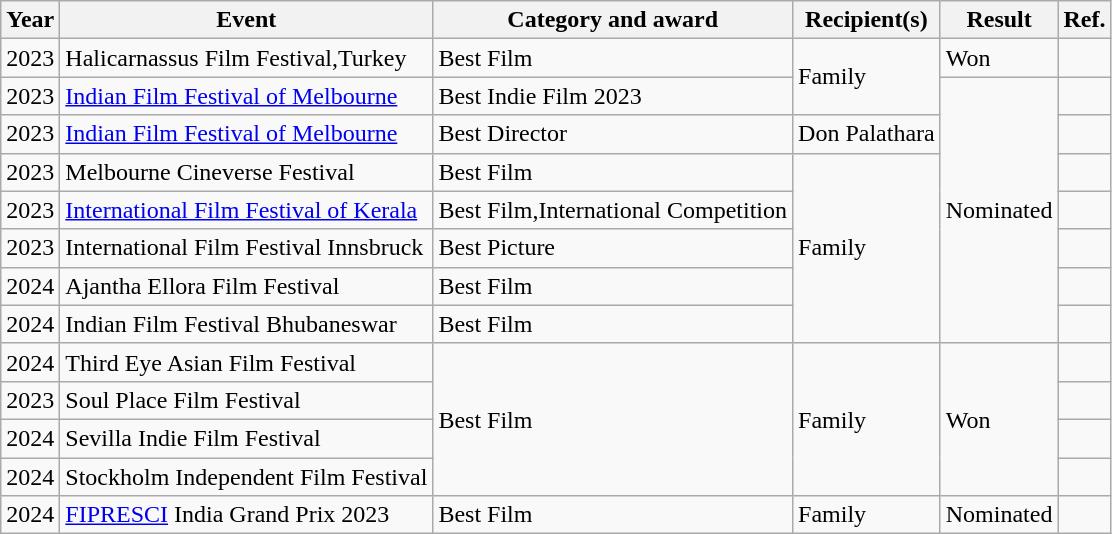<table class="wikitable">
<tr>
<th>Year</th>
<th>Event</th>
<th>Category and award</th>
<th>Recipient(s)</th>
<th>Result</th>
<th>Ref.</th>
</tr>
<tr>
<td>2023</td>
<td>Halicarnassus Film Festival,Turkey</td>
<td>Best Film</td>
<td rowspan="2">Family</td>
<td>Won</td>
<td></td>
</tr>
<tr>
<td>2023</td>
<td><a href='#'>Indian Film Festival of Melbourne</a></td>
<td>Best Indie Film 2023</td>
<td rowspan="7">Nominated</td>
<td></td>
</tr>
<tr>
<td>2023</td>
<td><a href='#'>Indian Film Festival of Melbourne</a></td>
<td>Best Director</td>
<td>Don Palathara</td>
<td></td>
</tr>
<tr>
<td>2023</td>
<td>Melbourne Cineverse Festival</td>
<td>Best Film</td>
<td rowspan="5">Family</td>
<td></td>
</tr>
<tr>
<td>2023</td>
<td><a href='#'>International Film Festival of Kerala</a></td>
<td>Best Film,International Competition</td>
<td></td>
</tr>
<tr>
<td>2023</td>
<td>International Film Festival Innsbruck</td>
<td>Best Picture</td>
<td></td>
</tr>
<tr>
<td>2024</td>
<td>Ajantha Ellora Film Festival</td>
<td>Best Film</td>
<td></td>
</tr>
<tr>
<td>2024</td>
<td>Indian Film Festival Bhubaneswar</td>
<td>Best Film</td>
<td></td>
</tr>
<tr>
<td>2024</td>
<td>Third Eye Asian Film Festival</td>
<td rowspan="4">Best Film</td>
<td rowspan="4">Family</td>
<td rowspan="4">Won</td>
<td></td>
</tr>
<tr>
<td>2023</td>
<td>Soul Place Film Festival</td>
<td></td>
</tr>
<tr>
<td>2024</td>
<td>Sevilla Indie Film Festival</td>
<td></td>
</tr>
<tr>
<td>2024</td>
<td>Stockholm Independent Film Festival</td>
<td></td>
</tr>
<tr>
<td>2024</td>
<td><a href='#'>FIPRESCI</a> India Grand Prix 2023</td>
<td>Best Film</td>
<td>Family</td>
<td>Nominated</td>
<td></td>
</tr>
</table>
